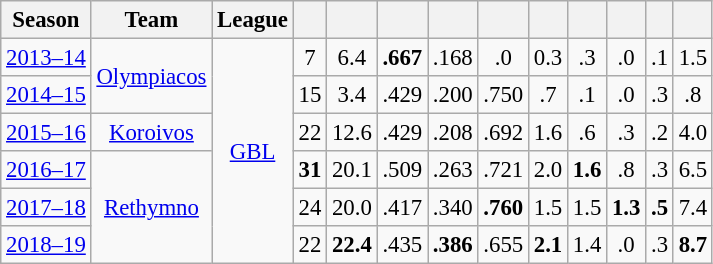<table class="wikitable sortable" style="font-size:95%; text-align:center;">
<tr>
<th>Season</th>
<th>Team</th>
<th>League</th>
<th></th>
<th></th>
<th></th>
<th></th>
<th></th>
<th></th>
<th></th>
<th></th>
<th></th>
<th></th>
</tr>
<tr>
<td><a href='#'>2013–14</a></td>
<td rowspan="2"><a href='#'>Olympiacos</a></td>
<td rowspan="6"><a href='#'>GBL</a></td>
<td>7</td>
<td>6.4</td>
<td><strong>.667</strong></td>
<td>.168</td>
<td>.0</td>
<td>0.3</td>
<td>.3</td>
<td>.0</td>
<td>.1</td>
<td>1.5</td>
</tr>
<tr>
<td><a href='#'>2014–15</a></td>
<td>15</td>
<td>3.4</td>
<td>.429</td>
<td>.200</td>
<td>.750</td>
<td>.7</td>
<td>.1</td>
<td>.0</td>
<td>.3</td>
<td>.8</td>
</tr>
<tr>
<td><a href='#'>2015–16</a></td>
<td><a href='#'>Koroivos</a></td>
<td>22</td>
<td>12.6</td>
<td>.429</td>
<td>.208</td>
<td>.692</td>
<td>1.6</td>
<td>.6</td>
<td>.3</td>
<td>.2</td>
<td>4.0</td>
</tr>
<tr>
<td><a href='#'>2016–17</a></td>
<td rowspan="3"><a href='#'>Rethymno</a></td>
<td><strong>31</strong></td>
<td>20.1</td>
<td>.509</td>
<td>.263</td>
<td>.721</td>
<td>2.0</td>
<td><strong>1.6</strong></td>
<td>.8</td>
<td>.3</td>
<td>6.5</td>
</tr>
<tr>
<td><a href='#'>2017–18</a></td>
<td>24</td>
<td>20.0</td>
<td>.417</td>
<td>.340</td>
<td><strong>.760</strong></td>
<td>1.5</td>
<td>1.5</td>
<td><strong>1.3</strong></td>
<td><strong>.5</strong></td>
<td>7.4</td>
</tr>
<tr>
<td><a href='#'>2018–19</a></td>
<td>22</td>
<td><strong>22.4</strong></td>
<td>.435</td>
<td><strong>.386</strong></td>
<td>.655</td>
<td><strong>2.1</strong></td>
<td>1.4</td>
<td>.0</td>
<td>.3</td>
<td><strong>8.7</strong></td>
</tr>
</table>
